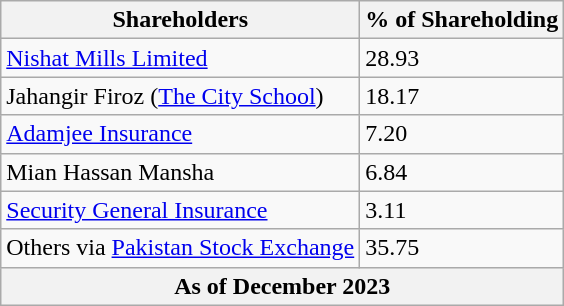<table class="wikitable">
<tr>
<th>Shareholders</th>
<th>% of Shareholding</th>
</tr>
<tr>
<td><a href='#'>Nishat Mills Limited</a></td>
<td>28.93</td>
</tr>
<tr>
<td>Jahangir Firoz (<a href='#'>The City School</a>)</td>
<td>18.17</td>
</tr>
<tr>
<td><a href='#'>Adamjee Insurance</a></td>
<td>7.20</td>
</tr>
<tr>
<td>Mian Hassan Mansha</td>
<td>6.84</td>
</tr>
<tr>
<td><a href='#'>Security General Insurance</a></td>
<td>3.11</td>
</tr>
<tr>
<td>Others via <a href='#'>Pakistan Stock Exchange</a></td>
<td>35.75</td>
</tr>
<tr>
<th colspan="2" bgcolor="gray">As of December 2023</th>
</tr>
</table>
